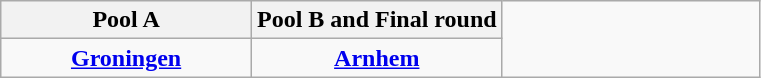<table class=wikitable style=text-align:center>
<tr>
<th width=33%>Pool A</th>
<th width=33%>Pool B and Final round</th>
<td width=34% rowspan=2></td>
</tr>
<tr>
<td><strong><a href='#'>Groningen</a></strong></td>
<td><strong><a href='#'>Arnhem</a></strong></td>
</tr>
</table>
